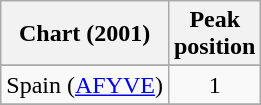<table class="wikitable sortable">
<tr>
<th>Chart (2001)</th>
<th>Peak<br>position</th>
</tr>
<tr>
</tr>
<tr>
<td>Spain (<a href='#'>AFYVE</a>)</td>
<td align="center">1</td>
</tr>
<tr>
</tr>
</table>
